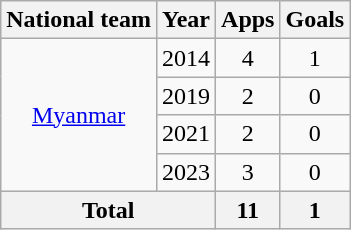<table class=wikitable style=text-align:center>
<tr>
<th>National team</th>
<th>Year</th>
<th>Apps</th>
<th>Goals</th>
</tr>
<tr>
<td rowspan=4><a href='#'>Myanmar</a></td>
<td>2014</td>
<td>4</td>
<td>1</td>
</tr>
<tr>
<td>2019</td>
<td>2</td>
<td>0</td>
</tr>
<tr>
<td>2021</td>
<td>2</td>
<td>0</td>
</tr>
<tr>
<td>2023</td>
<td>3</td>
<td>0</td>
</tr>
<tr>
<th colspan=2>Total</th>
<th>11</th>
<th>1</th>
</tr>
</table>
